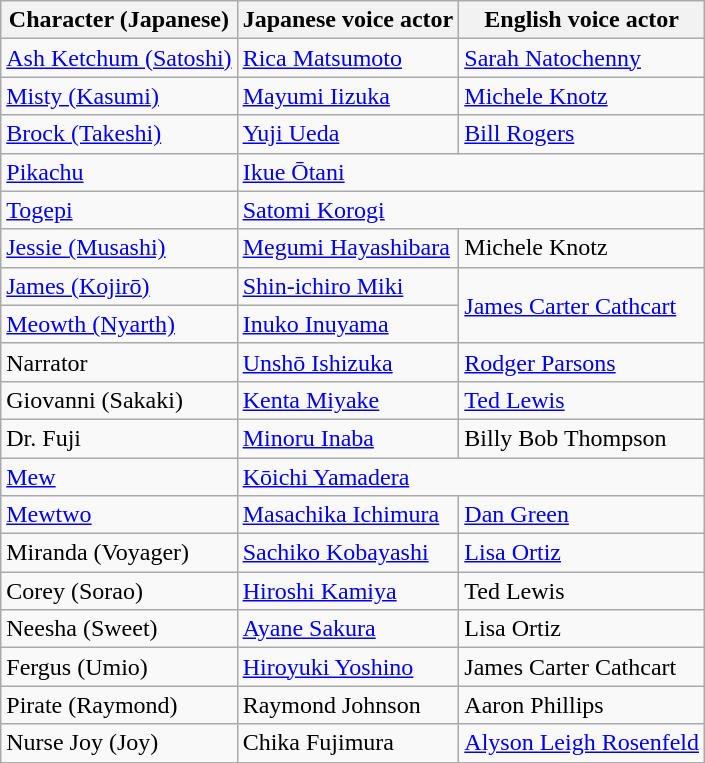<table class="wikitable">
<tr>
<th>Character (Japanese)</th>
<th>Japanese voice actor</th>
<th>English voice actor</th>
</tr>
<tr>
<td><a href='#'>Ash Ketchum (Satoshi)</a></td>
<td><a href='#'>Rica Matsumoto</a></td>
<td><a href='#'>Sarah Natochenny</a></td>
</tr>
<tr>
<td><a href='#'>Misty (Kasumi)</a></td>
<td><a href='#'>Mayumi Iizuka</a></td>
<td><a href='#'>Michele Knotz</a></td>
</tr>
<tr>
<td><a href='#'>Brock (Takeshi)</a></td>
<td><a href='#'>Yuji Ueda</a></td>
<td><a href='#'>Bill Rogers</a></td>
</tr>
<tr>
<td><a href='#'>Pikachu</a></td>
<td colspan = "2"><div><a href='#'>Ikue Ōtani</a></div></td>
</tr>
<tr>
<td><a href='#'>Togepi</a></td>
<td colspan = "2"><div><a href='#'>Satomi Korogi</a></div></td>
</tr>
<tr>
<td><a href='#'>Jessie (Musashi)</a></td>
<td><a href='#'>Megumi Hayashibara</a></td>
<td>Michele Knotz</td>
</tr>
<tr>
<td><a href='#'>James (Kojirō)</a></td>
<td><a href='#'>Shin-ichiro Miki</a></td>
<td rowspan="2"><a href='#'>James Carter Cathcart</a></td>
</tr>
<tr>
<td><a href='#'>Meowth (Nyarth)</a></td>
<td><a href='#'>Inuko Inuyama</a></td>
</tr>
<tr>
<td>Narrator</td>
<td><a href='#'>Unshō Ishizuka</a></td>
<td><a href='#'>Rodger Parsons</a></td>
</tr>
<tr>
<td>Giovanni (Sakaki)</td>
<td><a href='#'>Kenta Miyake</a></td>
<td><a href='#'>Ted Lewis</a></td>
</tr>
<tr>
<td>Dr. Fuji</td>
<td><a href='#'>Minoru Inaba</a></td>
<td>Billy Bob Thompson</td>
</tr>
<tr>
<td><a href='#'>Mew</a></td>
<td colspan = "2"><div><a href='#'>Kōichi Yamadera</a></div></td>
</tr>
<tr>
<td><a href='#'>Mewtwo</a></td>
<td><a href='#'>Masachika Ichimura</a></td>
<td><a href='#'>Dan Green</a></td>
</tr>
<tr>
<td>Miranda (Voyager)</td>
<td><a href='#'>Sachiko Kobayashi</a></td>
<td><a href='#'>Lisa Ortiz</a></td>
</tr>
<tr>
<td>Corey (Sorao)</td>
<td><a href='#'>Hiroshi Kamiya</a></td>
<td>Ted Lewis</td>
</tr>
<tr>
<td>Neesha (Sweet)</td>
<td><a href='#'>Ayane Sakura</a></td>
<td>Lisa Ortiz</td>
</tr>
<tr>
<td>Fergus (Umio)</td>
<td><a href='#'>Hiroyuki Yoshino</a></td>
<td>James Carter Cathcart</td>
</tr>
<tr>
<td>Pirate (Raymond)</td>
<td>Raymond Johnson</td>
<td>Aaron Phillips</td>
</tr>
<tr>
<td>Nurse Joy (Joy)</td>
<td>Chika Fujimura</td>
<td><a href='#'>Alyson Leigh Rosenfeld</a></td>
</tr>
</table>
